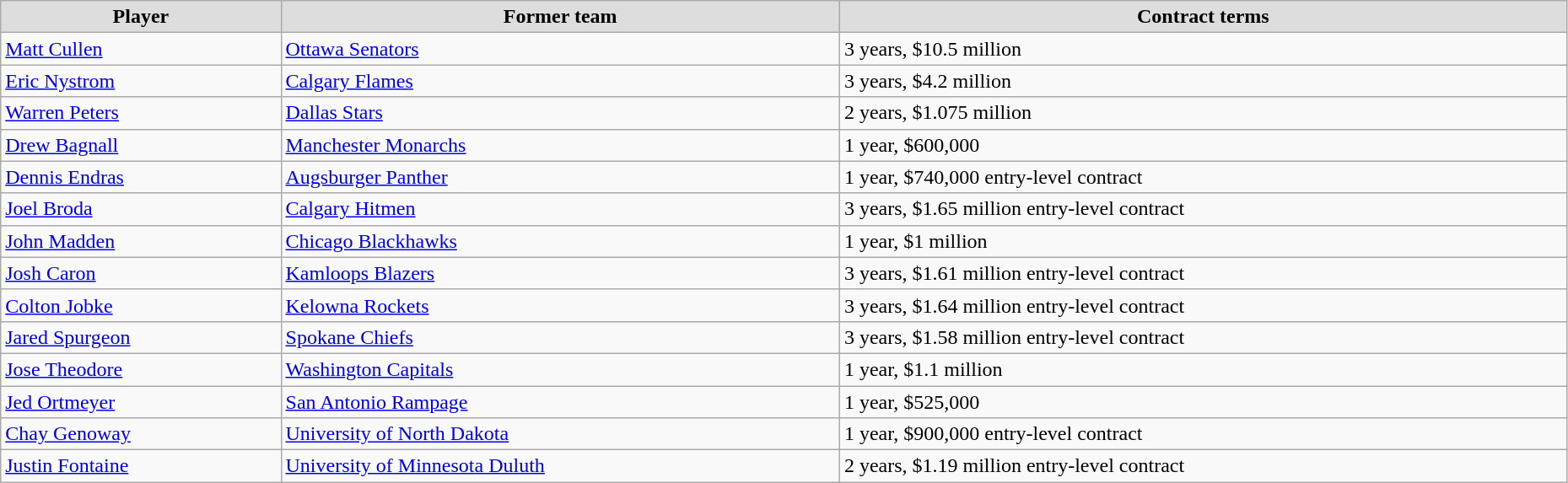<table class="wikitable" style="width:98%;">
<tr style="text-align:center; background:#ddd;">
<td><strong>Player</strong></td>
<td><strong>Former team</strong></td>
<td><strong>Contract terms</strong></td>
</tr>
<tr>
<td><a href='#'>Matt Cullen</a></td>
<td><a href='#'>Ottawa Senators</a></td>
<td>3 years, $10.5 million</td>
</tr>
<tr>
<td><a href='#'>Eric Nystrom</a></td>
<td><a href='#'>Calgary Flames</a></td>
<td>3 years, $4.2 million</td>
</tr>
<tr>
<td><a href='#'>Warren Peters</a></td>
<td><a href='#'>Dallas Stars</a></td>
<td>2 years, $1.075 million</td>
</tr>
<tr>
<td><a href='#'>Drew Bagnall</a></td>
<td><a href='#'>Manchester Monarchs</a></td>
<td>1 year, $600,000</td>
</tr>
<tr>
<td><a href='#'>Dennis Endras</a></td>
<td><a href='#'>Augsburger Panther</a></td>
<td>1 year, $740,000 entry-level contract</td>
</tr>
<tr>
<td><a href='#'>Joel Broda</a></td>
<td><a href='#'>Calgary Hitmen</a></td>
<td>3 years, $1.65 million entry-level contract</td>
</tr>
<tr>
<td><a href='#'>John Madden</a></td>
<td><a href='#'>Chicago Blackhawks</a></td>
<td>1 year, $1 million</td>
</tr>
<tr>
<td><a href='#'>Josh Caron</a></td>
<td><a href='#'>Kamloops Blazers</a></td>
<td>3 years, $1.61 million entry-level contract</td>
</tr>
<tr>
<td><a href='#'>Colton Jobke</a></td>
<td><a href='#'>Kelowna Rockets</a></td>
<td>3 years, $1.64 million entry-level contract</td>
</tr>
<tr>
<td><a href='#'>Jared Spurgeon</a></td>
<td><a href='#'>Spokane Chiefs</a></td>
<td>3 years, $1.58 million entry-level contract</td>
</tr>
<tr>
<td><a href='#'>Jose Theodore</a></td>
<td><a href='#'>Washington Capitals</a></td>
<td>1 year, $1.1 million</td>
</tr>
<tr>
<td><a href='#'>Jed Ortmeyer</a></td>
<td><a href='#'>San Antonio Rampage</a></td>
<td>1 year, $525,000</td>
</tr>
<tr>
<td><a href='#'>Chay Genoway</a></td>
<td><a href='#'>University of North Dakota</a></td>
<td>1 year, $900,000 entry-level contract</td>
</tr>
<tr>
<td><a href='#'>Justin Fontaine</a></td>
<td><a href='#'>University of Minnesota Duluth</a></td>
<td>2 years, $1.19 million entry-level contract</td>
</tr>
</table>
